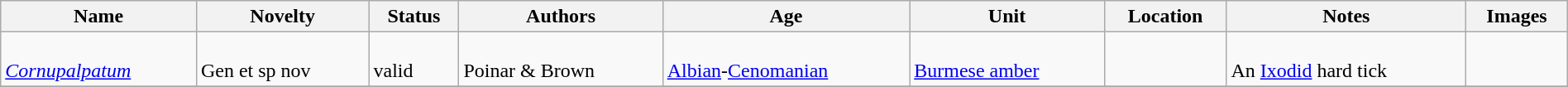<table class="wikitable sortable" align="center" width="100%">
<tr>
<th>Name</th>
<th>Novelty</th>
<th>Status</th>
<th>Authors</th>
<th>Age</th>
<th>Unit</th>
<th>Location</th>
<th>Notes</th>
<th>Images</th>
</tr>
<tr>
<td><br><em><a href='#'>Cornupalpatum</a></em></td>
<td><br>Gen et sp nov</td>
<td><br>valid</td>
<td><br>Poinar & Brown</td>
<td><br><a href='#'>Albian</a>-<a href='#'>Cenomanian</a></td>
<td><br><a href='#'>Burmese amber</a></td>
<td><br></td>
<td><br>An <a href='#'>Ixodid</a> hard tick</td>
<td><br></td>
</tr>
<tr>
</tr>
</table>
